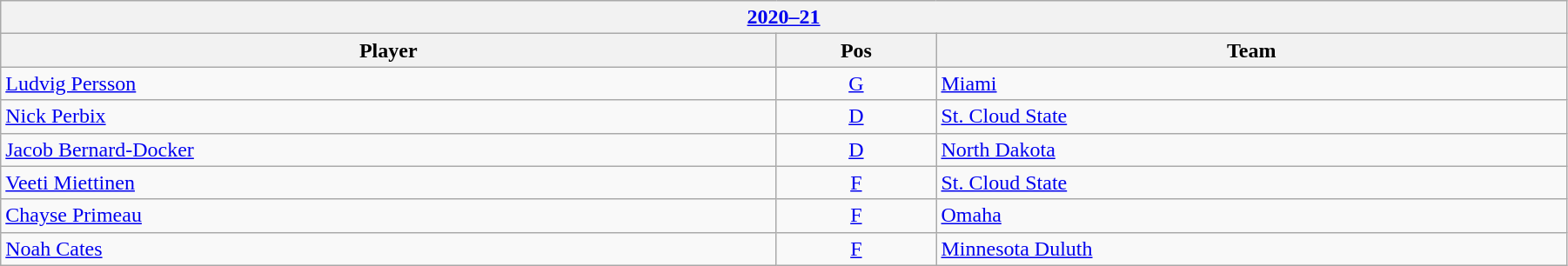<table class="wikitable" width=95%>
<tr>
<th colspan=3><a href='#'>2020–21</a></th>
</tr>
<tr>
<th>Player</th>
<th>Pos</th>
<th>Team</th>
</tr>
<tr>
<td><a href='#'>Ludvig Persson</a></td>
<td align=center><a href='#'>G</a></td>
<td><a href='#'>Miami</a></td>
</tr>
<tr>
<td><a href='#'>Nick Perbix</a></td>
<td align=center><a href='#'>D</a></td>
<td><a href='#'>St. Cloud State</a></td>
</tr>
<tr>
<td><a href='#'>Jacob Bernard-Docker</a></td>
<td align=center><a href='#'>D</a></td>
<td><a href='#'>North Dakota</a></td>
</tr>
<tr>
<td><a href='#'>Veeti Miettinen</a></td>
<td align=center><a href='#'>F</a></td>
<td><a href='#'>St. Cloud State</a></td>
</tr>
<tr>
<td><a href='#'>Chayse Primeau</a></td>
<td align=center><a href='#'>F</a></td>
<td><a href='#'>Omaha</a></td>
</tr>
<tr>
<td><a href='#'>Noah Cates</a></td>
<td align=center><a href='#'>F</a></td>
<td><a href='#'>Minnesota Duluth</a></td>
</tr>
</table>
